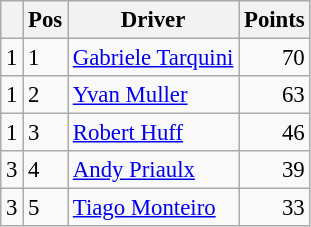<table class="wikitable" style="font-size: 95%;">
<tr>
<th></th>
<th>Pos</th>
<th>Driver</th>
<th>Points</th>
</tr>
<tr>
<td align="left"> 1</td>
<td>1</td>
<td> <a href='#'>Gabriele Tarquini</a></td>
<td align="right">70</td>
</tr>
<tr>
<td align="left"> 1</td>
<td>2</td>
<td> <a href='#'>Yvan Muller</a></td>
<td align="right">63</td>
</tr>
<tr>
<td align="left"> 1</td>
<td>3</td>
<td> <a href='#'>Robert Huff</a></td>
<td align="right">46</td>
</tr>
<tr>
<td align="left"> 3</td>
<td>4</td>
<td> <a href='#'>Andy Priaulx</a></td>
<td align="right">39</td>
</tr>
<tr>
<td align="left"> 3</td>
<td>5</td>
<td> <a href='#'>Tiago Monteiro</a></td>
<td align="right">33</td>
</tr>
</table>
